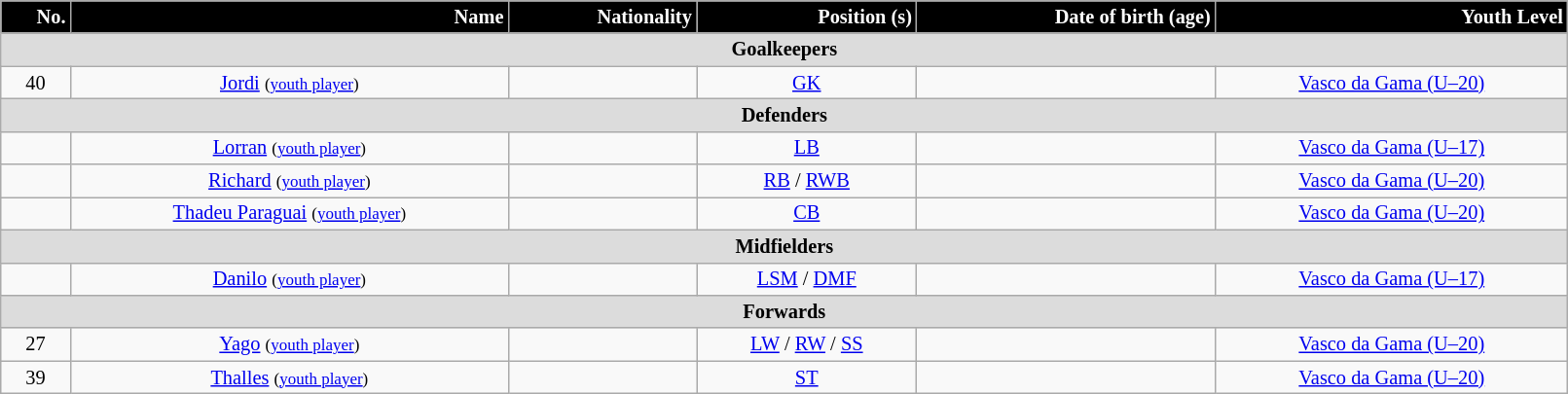<table class="wikitable"  style="text-align:center; font-size:85%; width:85%;">
<tr>
<th style="background:black; color:white; text-align:right;">No.</th>
<th style="background:black; color:white; text-align:right;">Name</th>
<th style="background:black; color:white; text-align:right;">Nationality</th>
<th style="background:black; color:white; text-align:right;">Position (s)</th>
<th style="background:black; color:white; text-align:right;">Date of birth (age)</th>
<th style="background:black; color:white; text-align:right;">Youth Level</th>
</tr>
<tr>
<th colspan="6"  style="background:#dcdcdc; text-align:center;">Goalkeepers</th>
</tr>
<tr>
<td>40</td>
<td><a href='#'>Jordi</a> <small>(<a href='#'>youth player</a>)</small></td>
<td></td>
<td><a href='#'>GK</a></td>
<td></td>
<td> <a href='#'>Vasco da Gama (U–20)</a></td>
</tr>
<tr>
<th colspan="7"  style="background:#dcdcdc; text-align:center;">Defenders</th>
</tr>
<tr>
<td></td>
<td><a href='#'>Lorran</a> <small>(<a href='#'>youth player</a>)</small></td>
<td></td>
<td><a href='#'>LB</a></td>
<td></td>
<td> <a href='#'>Vasco da Gama (U–17)</a></td>
</tr>
<tr>
<td></td>
<td><a href='#'>Richard</a> <small>(<a href='#'>youth player</a>)</small></td>
<td></td>
<td><a href='#'>RB</a> / <a href='#'>RWB</a></td>
<td></td>
<td> <a href='#'>Vasco da Gama (U–20)</a></td>
</tr>
<tr>
<td></td>
<td><a href='#'>Thadeu Paraguai</a> <small>(<a href='#'>youth player</a>)</small></td>
<td></td>
<td><a href='#'>CB</a></td>
<td></td>
<td> <a href='#'>Vasco da Gama (U–20)</a></td>
</tr>
<tr>
<th colspan="7"  style="background:#dcdcdc; text-align:center;">Midfielders</th>
</tr>
<tr>
<td></td>
<td><a href='#'>Danilo</a> <small>(<a href='#'>youth player</a>)</small></td>
<td></td>
<td><a href='#'>LSM</a> / <a href='#'>DMF</a></td>
<td></td>
<td> <a href='#'>Vasco da Gama (U–17)</a></td>
</tr>
<tr>
<th colspan="11"  style="background:#dcdcdc; text-align:center;">Forwards</th>
</tr>
<tr>
<td>27</td>
<td><a href='#'>Yago</a> <small>(<a href='#'>youth player</a>)</small></td>
<td></td>
<td><a href='#'>LW</a> / <a href='#'>RW</a> / <a href='#'>SS</a></td>
<td></td>
<td> <a href='#'>Vasco da Gama (U–20)</a></td>
</tr>
<tr>
<td>39</td>
<td><a href='#'>Thalles</a> <small>(<a href='#'>youth player</a>)</small></td>
<td></td>
<td><a href='#'>ST</a></td>
<td></td>
<td> <a href='#'>Vasco da Gama (U–20)</a></td>
</tr>
</table>
